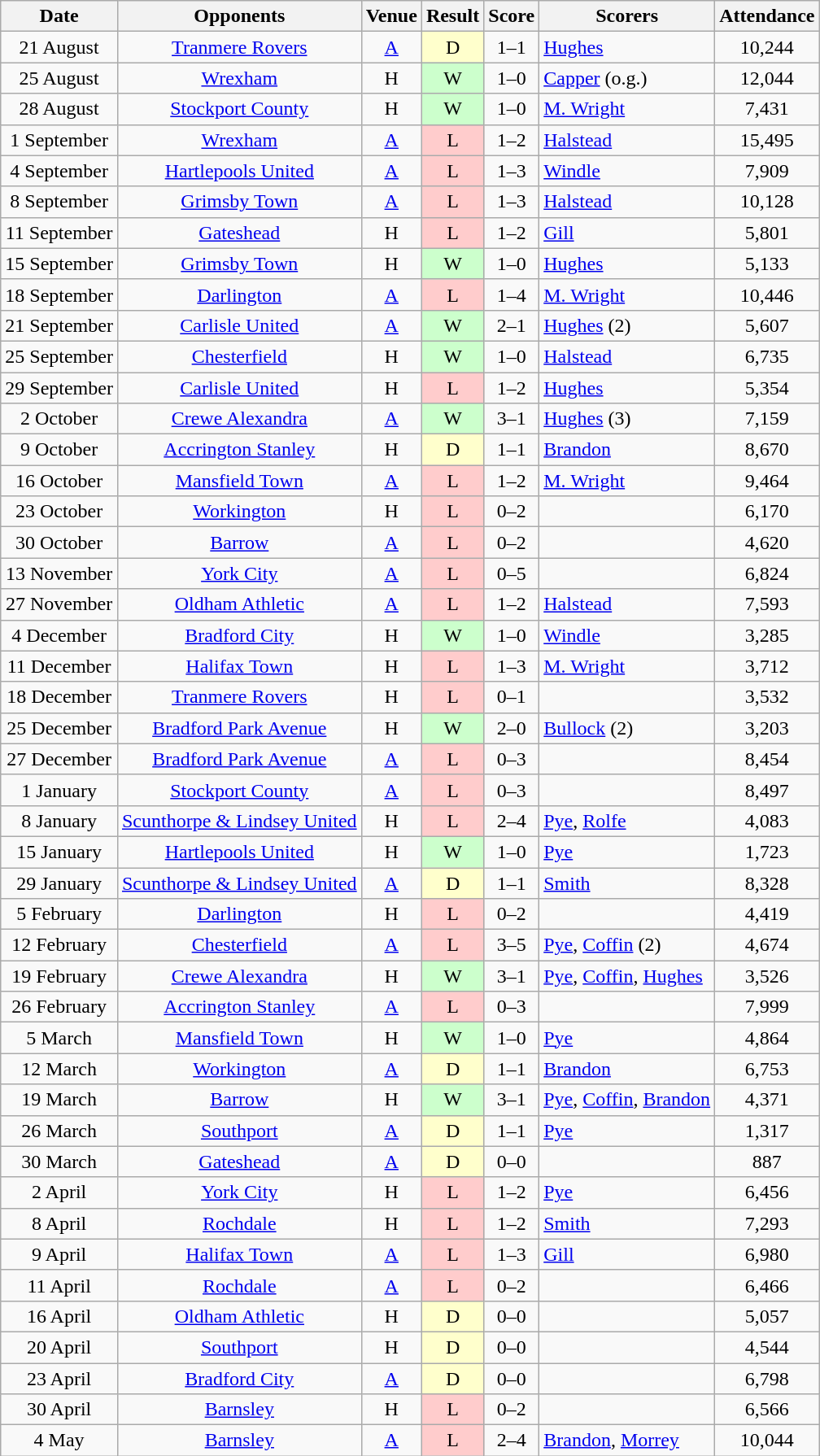<table class="wikitable" style="text-align:center">
<tr>
<th>Date</th>
<th>Opponents</th>
<th>Venue</th>
<th>Result</th>
<th>Score</th>
<th>Scorers</th>
<th>Attendance</th>
</tr>
<tr>
<td>21 August</td>
<td><a href='#'>Tranmere Rovers</a></td>
<td><a href='#'>A</a></td>
<td style="background-color:#FFFFCC">D</td>
<td>1–1</td>
<td align="left"><a href='#'>Hughes</a></td>
<td>10,244</td>
</tr>
<tr>
<td>25 August</td>
<td><a href='#'>Wrexham</a></td>
<td>H</td>
<td style="background-color:#CCFFCC">W</td>
<td>1–0</td>
<td align="left"><a href='#'>Capper</a> (o.g.)</td>
<td>12,044</td>
</tr>
<tr>
<td>28 August</td>
<td><a href='#'>Stockport County</a></td>
<td>H</td>
<td style="background-color:#CCFFCC">W</td>
<td>1–0</td>
<td align="left"><a href='#'>M. Wright</a></td>
<td>7,431</td>
</tr>
<tr>
<td>1 September</td>
<td><a href='#'>Wrexham</a></td>
<td><a href='#'>A</a></td>
<td style="background-color:#FFCCCC">L</td>
<td>1–2</td>
<td align="left"><a href='#'>Halstead</a></td>
<td>15,495</td>
</tr>
<tr>
<td>4 September</td>
<td><a href='#'>Hartlepools United</a></td>
<td><a href='#'>A</a></td>
<td style="background-color:#FFCCCC">L</td>
<td>1–3</td>
<td align="left"><a href='#'>Windle</a></td>
<td>7,909</td>
</tr>
<tr>
<td>8 September</td>
<td><a href='#'>Grimsby Town</a></td>
<td><a href='#'>A</a></td>
<td style="background-color:#FFCCCC">L</td>
<td>1–3</td>
<td align="left"><a href='#'>Halstead</a></td>
<td>10,128</td>
</tr>
<tr>
<td>11 September</td>
<td><a href='#'>Gateshead</a></td>
<td>H</td>
<td style="background-color:#FFCCCC">L</td>
<td>1–2</td>
<td align="left"><a href='#'>Gill</a></td>
<td>5,801</td>
</tr>
<tr>
<td>15 September</td>
<td><a href='#'>Grimsby Town</a></td>
<td>H</td>
<td style="background-color:#CCFFCC">W</td>
<td>1–0</td>
<td align="left"><a href='#'>Hughes</a></td>
<td>5,133</td>
</tr>
<tr>
<td>18 September</td>
<td><a href='#'>Darlington</a></td>
<td><a href='#'>A</a></td>
<td style="background-color:#FFCCCC">L</td>
<td>1–4</td>
<td align="left"><a href='#'>M. Wright</a></td>
<td>10,446</td>
</tr>
<tr>
<td>21 September</td>
<td><a href='#'>Carlisle United</a></td>
<td><a href='#'>A</a></td>
<td style="background-color:#CCFFCC">W</td>
<td>2–1</td>
<td align="left"><a href='#'>Hughes</a> (2)</td>
<td>5,607</td>
</tr>
<tr>
<td>25 September</td>
<td><a href='#'>Chesterfield</a></td>
<td>H</td>
<td style="background-color:#CCFFCC">W</td>
<td>1–0</td>
<td align="left"><a href='#'>Halstead</a></td>
<td>6,735</td>
</tr>
<tr>
<td>29 September</td>
<td><a href='#'>Carlisle United</a></td>
<td>H</td>
<td style="background-color:#FFCCCC">L</td>
<td>1–2</td>
<td align="left"><a href='#'>Hughes</a></td>
<td>5,354</td>
</tr>
<tr>
<td>2 October</td>
<td><a href='#'>Crewe Alexandra</a></td>
<td><a href='#'>A</a></td>
<td style="background-color:#CCFFCC">W</td>
<td>3–1</td>
<td align="left"><a href='#'>Hughes</a> (3)</td>
<td>7,159</td>
</tr>
<tr>
<td>9 October</td>
<td><a href='#'>Accrington Stanley</a></td>
<td>H</td>
<td style="background-color:#FFFFCC">D</td>
<td>1–1</td>
<td align="left"><a href='#'>Brandon</a></td>
<td>8,670</td>
</tr>
<tr>
<td>16 October</td>
<td><a href='#'>Mansfield Town</a></td>
<td><a href='#'>A</a></td>
<td style="background-color:#FFCCCC">L</td>
<td>1–2</td>
<td align="left"><a href='#'>M. Wright</a></td>
<td>9,464</td>
</tr>
<tr>
<td>23 October</td>
<td><a href='#'>Workington</a></td>
<td>H</td>
<td style="background-color:#FFCCCC">L</td>
<td>0–2</td>
<td align="left"></td>
<td>6,170</td>
</tr>
<tr>
<td>30 October</td>
<td><a href='#'>Barrow</a></td>
<td><a href='#'>A</a></td>
<td style="background-color:#FFCCCC">L</td>
<td>0–2</td>
<td align="left"></td>
<td>4,620</td>
</tr>
<tr>
<td>13 November</td>
<td><a href='#'>York City</a></td>
<td><a href='#'>A</a></td>
<td style="background-color:#FFCCCC">L</td>
<td>0–5</td>
<td align="left"></td>
<td>6,824</td>
</tr>
<tr>
<td>27 November</td>
<td><a href='#'>Oldham Athletic</a></td>
<td><a href='#'>A</a></td>
<td style="background-color:#FFCCCC">L</td>
<td>1–2</td>
<td align="left"><a href='#'>Halstead</a></td>
<td>7,593</td>
</tr>
<tr>
<td>4 December</td>
<td><a href='#'>Bradford City</a></td>
<td>H</td>
<td style="background-color:#CCFFCC">W</td>
<td>1–0</td>
<td align="left"><a href='#'>Windle</a></td>
<td>3,285</td>
</tr>
<tr>
<td>11 December</td>
<td><a href='#'>Halifax Town</a></td>
<td>H</td>
<td style="background-color:#FFCCCC">L</td>
<td>1–3</td>
<td align="left"><a href='#'>M. Wright</a></td>
<td>3,712</td>
</tr>
<tr>
<td>18 December</td>
<td><a href='#'>Tranmere Rovers</a></td>
<td>H</td>
<td style="background-color:#FFCCCC">L</td>
<td>0–1</td>
<td align="left"></td>
<td>3,532</td>
</tr>
<tr>
<td>25 December</td>
<td><a href='#'>Bradford Park Avenue</a></td>
<td>H</td>
<td style="background-color:#CCFFCC">W</td>
<td>2–0</td>
<td align="left"><a href='#'>Bullock</a> (2)</td>
<td>3,203</td>
</tr>
<tr>
<td>27 December</td>
<td><a href='#'>Bradford Park Avenue</a></td>
<td><a href='#'>A</a></td>
<td style="background-color:#FFCCCC">L</td>
<td>0–3</td>
<td align="left"></td>
<td>8,454</td>
</tr>
<tr>
<td>1 January</td>
<td><a href='#'>Stockport County</a></td>
<td><a href='#'>A</a></td>
<td style="background-color:#FFCCCC">L</td>
<td>0–3</td>
<td align="left"></td>
<td>8,497</td>
</tr>
<tr>
<td>8 January</td>
<td><a href='#'>Scunthorpe & Lindsey United</a></td>
<td>H</td>
<td style="background-color:#FFCCCC">L</td>
<td>2–4</td>
<td align="left"><a href='#'>Pye</a>, <a href='#'>Rolfe</a></td>
<td>4,083</td>
</tr>
<tr>
<td>15 January</td>
<td><a href='#'>Hartlepools United</a></td>
<td>H</td>
<td style="background-color:#CCFFCC">W</td>
<td>1–0</td>
<td align="left"><a href='#'>Pye</a></td>
<td>1,723</td>
</tr>
<tr>
<td>29 January</td>
<td><a href='#'>Scunthorpe & Lindsey United</a></td>
<td><a href='#'>A</a></td>
<td style="background-color:#FFFFCC">D</td>
<td>1–1</td>
<td align="left"><a href='#'>Smith</a></td>
<td>8,328</td>
</tr>
<tr>
<td>5 February</td>
<td><a href='#'>Darlington</a></td>
<td>H</td>
<td style="background-color:#FFCCCC">L</td>
<td>0–2</td>
<td align="left"></td>
<td>4,419</td>
</tr>
<tr>
<td>12 February</td>
<td><a href='#'>Chesterfield</a></td>
<td><a href='#'>A</a></td>
<td style="background-color:#FFCCCC">L</td>
<td>3–5</td>
<td align="left"><a href='#'>Pye</a>, <a href='#'>Coffin</a> (2)</td>
<td>4,674</td>
</tr>
<tr>
<td>19 February</td>
<td><a href='#'>Crewe Alexandra</a></td>
<td>H</td>
<td style="background-color:#CCFFCC">W</td>
<td>3–1</td>
<td align="left"><a href='#'>Pye</a>, <a href='#'>Coffin</a>, <a href='#'>Hughes</a></td>
<td>3,526</td>
</tr>
<tr>
<td>26 February</td>
<td><a href='#'>Accrington Stanley</a></td>
<td><a href='#'>A</a></td>
<td style="background-color:#FFCCCC">L</td>
<td>0–3</td>
<td align="left"></td>
<td>7,999</td>
</tr>
<tr>
<td>5 March</td>
<td><a href='#'>Mansfield Town</a></td>
<td>H</td>
<td style="background-color:#CCFFCC">W</td>
<td>1–0</td>
<td align="left"><a href='#'>Pye</a></td>
<td>4,864</td>
</tr>
<tr>
<td>12 March</td>
<td><a href='#'>Workington</a></td>
<td><a href='#'>A</a></td>
<td style="background-color:#FFFFCC">D</td>
<td>1–1</td>
<td align="left"><a href='#'>Brandon</a></td>
<td>6,753</td>
</tr>
<tr>
<td>19 March</td>
<td><a href='#'>Barrow</a></td>
<td>H</td>
<td style="background-color:#CCFFCC">W</td>
<td>3–1</td>
<td align="left"><a href='#'>Pye</a>, <a href='#'>Coffin</a>, <a href='#'>Brandon</a></td>
<td>4,371</td>
</tr>
<tr>
<td>26 March</td>
<td><a href='#'>Southport</a></td>
<td><a href='#'>A</a></td>
<td style="background-color:#FFFFCC">D</td>
<td>1–1</td>
<td align="left"><a href='#'>Pye</a></td>
<td>1,317</td>
</tr>
<tr>
<td>30 March</td>
<td><a href='#'>Gateshead</a></td>
<td><a href='#'>A</a></td>
<td style="background-color:#FFFFCC">D</td>
<td>0–0</td>
<td align="left"></td>
<td>887</td>
</tr>
<tr>
<td>2 April</td>
<td><a href='#'>York City</a></td>
<td>H</td>
<td style="background-color:#FFCCCC">L</td>
<td>1–2</td>
<td align="left"><a href='#'>Pye</a></td>
<td>6,456</td>
</tr>
<tr>
<td>8 April</td>
<td><a href='#'>Rochdale</a></td>
<td>H</td>
<td style="background-color:#FFCCCC">L</td>
<td>1–2</td>
<td align="left"><a href='#'>Smith</a></td>
<td>7,293</td>
</tr>
<tr>
<td>9 April</td>
<td><a href='#'>Halifax Town</a></td>
<td><a href='#'>A</a></td>
<td style="background-color:#FFCCCC">L</td>
<td>1–3</td>
<td align="left"><a href='#'>Gill</a></td>
<td>6,980</td>
</tr>
<tr>
<td>11 April</td>
<td><a href='#'>Rochdale</a></td>
<td><a href='#'>A</a></td>
<td style="background-color:#FFCCCC">L</td>
<td>0–2</td>
<td align="left"></td>
<td>6,466</td>
</tr>
<tr>
<td>16 April</td>
<td><a href='#'>Oldham Athletic</a></td>
<td>H</td>
<td style="background-color:#FFFFCC">D</td>
<td>0–0</td>
<td align="left"></td>
<td>5,057</td>
</tr>
<tr>
<td>20 April</td>
<td><a href='#'>Southport</a></td>
<td>H</td>
<td style="background-color:#FFFFCC">D</td>
<td>0–0</td>
<td align="left"></td>
<td>4,544</td>
</tr>
<tr>
<td>23 April</td>
<td><a href='#'>Bradford City</a></td>
<td><a href='#'>A</a></td>
<td style="background-color:#FFFFCC">D</td>
<td>0–0</td>
<td align="left"></td>
<td>6,798</td>
</tr>
<tr>
<td>30 April</td>
<td><a href='#'>Barnsley</a></td>
<td>H</td>
<td style="background-color:#FFCCCC">L</td>
<td>0–2</td>
<td align="left"></td>
<td>6,566</td>
</tr>
<tr>
<td>4 May</td>
<td><a href='#'>Barnsley</a></td>
<td><a href='#'>A</a></td>
<td style="background-color:#FFCCCC">L</td>
<td>2–4</td>
<td align="left"><a href='#'>Brandon</a>, <a href='#'>Morrey</a></td>
<td>10,044</td>
</tr>
</table>
